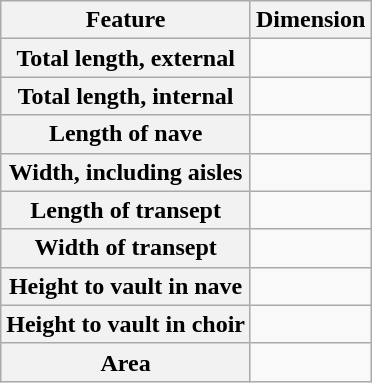<table class="wikitable floatright" style="text-align:center;">
<tr>
<th scope="col">Feature</th>
<th scope="col">Dimension</th>
</tr>
<tr>
<th scope="row">Total length, external</th>
<td></td>
</tr>
<tr>
<th scope="row">Total length, internal</th>
<td></td>
</tr>
<tr>
<th scope="row">Length of nave</th>
<td></td>
</tr>
<tr>
<th scope="row">Width, including aisles</th>
<td></td>
</tr>
<tr>
<th scope="row">Length of transept</th>
<td></td>
</tr>
<tr>
<th scope="row">Width of transept</th>
<td></td>
</tr>
<tr>
<th scope="row">Height to vault in nave</th>
<td></td>
</tr>
<tr>
<th scope="row">Height to vault in choir</th>
<td></td>
</tr>
<tr>
<th scope="row">Area</th>
<td></td>
</tr>
</table>
